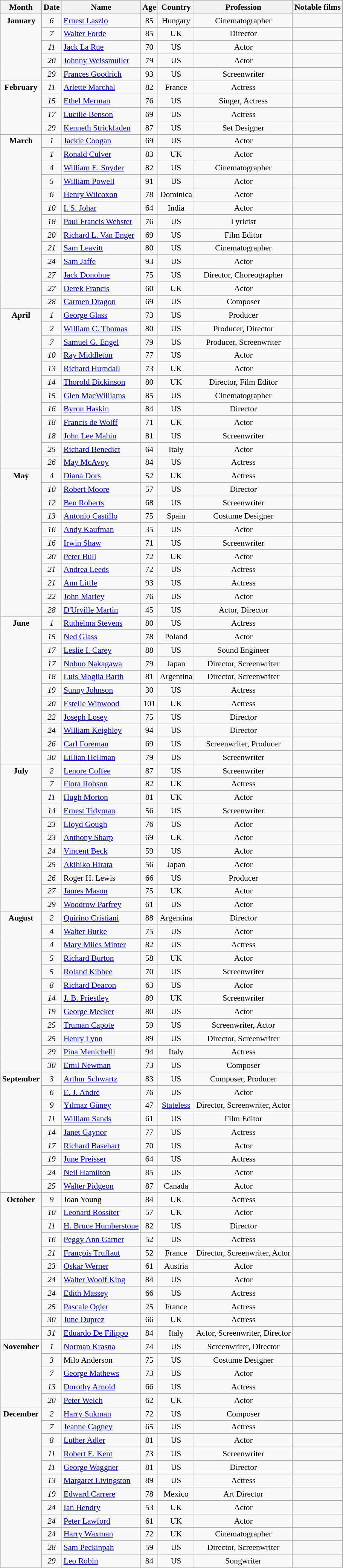<table class="wikitable sortable" style="font-size:90%;">
<tr style="background:#dae3e7; text-align:center;">
<th>Month</th>
<th>Date</th>
<th>Name</th>
<th>Age</th>
<th>Country</th>
<th>Profession</th>
<th>Notable films</th>
</tr>
<tr>
<td rowspan=5 style="text-align:center; vertical-align:top;"><strong>January</strong></td>
<td style="text-align:center;"><em>6</em></td>
<td><a href='#'>Ernest Laszlo</a></td>
<td style="text-align:center;">85</td>
<td style="text-align:center;">Hungary</td>
<td style="text-align:center;">Cinematographer</td>
<td></td>
</tr>
<tr>
<td style="text-align:center;"><em>7</em></td>
<td><a href='#'>Walter Forde</a></td>
<td style="text-align:center;">85</td>
<td style="text-align:center;">UK</td>
<td style="text-align:center;">Director</td>
<td></td>
</tr>
<tr>
<td style="text-align:center;"><em>11</em></td>
<td><a href='#'>Jack La Rue</a></td>
<td style="text-align:center;">70</td>
<td style="text-align:center;">US</td>
<td style="text-align:center;">Actor</td>
<td></td>
</tr>
<tr>
<td style="text-align:center;"><em>20</em></td>
<td><a href='#'>Johnny Weissmuller</a></td>
<td style="text-align:center;">79</td>
<td style="text-align:center;">US</td>
<td style="text-align:center;">Actor</td>
<td></td>
</tr>
<tr>
<td style="text-align:center;"><em>29</em></td>
<td><a href='#'>Frances Goodrich</a></td>
<td style="text-align:center;">93</td>
<td style="text-align:center;">US</td>
<td style="text-align:center;">Screenwriter</td>
<td></td>
</tr>
<tr>
<td rowspan=4 style="text-align:center; vertical-align:top;"><strong>February</strong></td>
<td style="text-align:center;"><em>11</em></td>
<td><a href='#'>Arlette Marchal</a></td>
<td style="text-align:center;">82</td>
<td style="text-align:center;">France</td>
<td style="text-align:center;">Actress</td>
<td></td>
</tr>
<tr>
<td style="text-align:center;"><em>15</em></td>
<td><a href='#'>Ethel Merman</a></td>
<td style="text-align:center;">76</td>
<td style="text-align:center;">US</td>
<td style="text-align:center;">Singer, Actress</td>
<td></td>
</tr>
<tr>
<td style="text-align:center;"><em>17</em></td>
<td><a href='#'>Lucille Benson</a></td>
<td style="text-align:center;">69</td>
<td style="text-align:center;">US</td>
<td style="text-align:center;">Actress</td>
<td></td>
</tr>
<tr>
<td style="text-align:center;"><em>29</em></td>
<td><a href='#'>Kenneth Strickfaden</a></td>
<td style="text-align:center;">87</td>
<td style="text-align:center;">US</td>
<td style="text-align:center;">Set Designer</td>
<td></td>
</tr>
<tr>
<td rowspan=13  style="text-align:center; vertical-align:top;"><strong>March</strong></td>
<td style="text-align:center;"><em>1</em></td>
<td><a href='#'>Jackie Coogan</a></td>
<td style="text-align:center;">69</td>
<td style="text-align:center;">US</td>
<td style="text-align:center;">Actor</td>
<td></td>
</tr>
<tr>
<td style="text-align:center;"><em>1</em></td>
<td><a href='#'>Ronald Culver</a></td>
<td style="text-align:center;">83</td>
<td style="text-align:center;">UK</td>
<td style="text-align:center;">Actor</td>
<td></td>
</tr>
<tr>
<td style="text-align:center;"><em>4</em></td>
<td><a href='#'>William E. Snyder</a></td>
<td style="text-align:center;">82</td>
<td style="text-align:center;">US</td>
<td style="text-align:center;">Cinematographer</td>
<td></td>
</tr>
<tr>
<td style="text-align:center;"><em>5</em></td>
<td><a href='#'>William Powell</a></td>
<td style="text-align:center;">91</td>
<td style="text-align:center;">US</td>
<td style="text-align:center;">Actor</td>
<td></td>
</tr>
<tr>
<td style="text-align:center;"><em>6</em></td>
<td><a href='#'>Henry Wilcoxon</a></td>
<td style="text-align:center;">78</td>
<td style="text-align:center;">Dominica</td>
<td style="text-align:center;">Actor</td>
<td></td>
</tr>
<tr>
<td style="text-align:center;"><em>10</em></td>
<td><a href='#'>I. S. Johar</a></td>
<td style="text-align:center;">64</td>
<td style="text-align:center;">India</td>
<td style="text-align:center;">Actor</td>
<td></td>
</tr>
<tr>
<td style="text-align:center;"><em>18</em></td>
<td><a href='#'>Paul Francis Webster</a></td>
<td style="text-align:center;">76</td>
<td style="text-align:center;">US</td>
<td style="text-align:center;">Lyricist</td>
<td></td>
</tr>
<tr>
<td style="text-align:center;"><em>20</em></td>
<td><a href='#'>Richard L. Van Enger</a></td>
<td style="text-align:center;">69</td>
<td style="text-align:center;">US</td>
<td style="text-align:center;">Film Editor</td>
<td></td>
</tr>
<tr>
<td style="text-align:center;"><em>21</em></td>
<td><a href='#'>Sam Leavitt</a></td>
<td style="text-align:center;">80</td>
<td style="text-align:center;">US</td>
<td style="text-align:center;">Cinematographer</td>
<td></td>
</tr>
<tr>
<td style="text-align:center;"><em>24</em></td>
<td><a href='#'>Sam Jaffe</a></td>
<td style="text-align:center;">93</td>
<td style="text-align:center;">US</td>
<td style="text-align:center;">Actor</td>
<td></td>
</tr>
<tr>
<td style="text-align:center;"><em>27</em></td>
<td><a href='#'>Jack Donohue</a></td>
<td style="text-align:center;">75</td>
<td style="text-align:center;">US</td>
<td style="text-align:center;">Director, Choreographer</td>
<td></td>
</tr>
<tr>
<td style="text-align:center;"><em>27</em></td>
<td><a href='#'>Derek Francis</a></td>
<td style="text-align:center;">60</td>
<td style="text-align:center;">UK</td>
<td style="text-align:center;">Actor</td>
<td></td>
</tr>
<tr>
<td style="text-align:center;"><em>28</em></td>
<td><a href='#'>Carmen Dragon</a></td>
<td style="text-align:center;">69</td>
<td style="text-align:center;">US</td>
<td style="text-align:center;">Composer</td>
<td></td>
</tr>
<tr>
<td rowspan=12  style="text-align:center; vertical-align:top;"><strong>April</strong></td>
<td style="text-align:center;"><em>1</em></td>
<td><a href='#'>George Glass</a></td>
<td style="text-align:center;">73</td>
<td style="text-align:center;">US</td>
<td style="text-align:center;">Producer</td>
<td></td>
</tr>
<tr>
<td style="text-align:center;"><em>2</em></td>
<td><a href='#'>William C. Thomas</a></td>
<td style="text-align:center;">80</td>
<td style="text-align:center;">US</td>
<td style="text-align:center;">Producer, Director</td>
<td></td>
</tr>
<tr>
<td style="text-align:center;"><em>7</em></td>
<td><a href='#'>Samuel G. Engel</a></td>
<td style="text-align:center;">79</td>
<td style="text-align:center;">US</td>
<td style="text-align:center;">Producer, Screenwriter</td>
<td></td>
</tr>
<tr>
<td style="text-align:center;"><em>10</em></td>
<td><a href='#'>Ray Middleton</a></td>
<td style="text-align:center;">77</td>
<td style="text-align:center;">US</td>
<td style="text-align:center;">Actor</td>
<td></td>
</tr>
<tr>
<td style="text-align:center;"><em>13</em></td>
<td><a href='#'>Richard Hurndall</a></td>
<td style="text-align:center;">73</td>
<td style="text-align:center;">UK</td>
<td style="text-align:center;">Actor</td>
<td></td>
</tr>
<tr>
<td style="text-align:center;"><em>14</em></td>
<td><a href='#'>Thorold Dickinson</a></td>
<td style="text-align:center;">80</td>
<td style="text-align:center;">UK</td>
<td style="text-align:center;">Director, Film Editor</td>
<td></td>
</tr>
<tr>
<td style="text-align:center;"><em>15</em></td>
<td><a href='#'>Glen MacWilliams</a></td>
<td style="text-align:center;">85</td>
<td style="text-align:center;">US</td>
<td style="text-align:center;">Cinematographer</td>
<td></td>
</tr>
<tr>
<td style="text-align:center;"><em>16</em></td>
<td><a href='#'>Byron Haskin</a></td>
<td style="text-align:center;">84</td>
<td style="text-align:center;">US</td>
<td style="text-align:center;">Director</td>
<td></td>
</tr>
<tr>
<td style="text-align:center;"><em>18</em></td>
<td><a href='#'>Francis de Wolff</a></td>
<td style="text-align:center;">71</td>
<td style="text-align:center;">UK</td>
<td style="text-align:center;">Actor</td>
<td></td>
</tr>
<tr>
<td style="text-align:center;"><em>18</em></td>
<td><a href='#'>John Lee Mahin</a></td>
<td style="text-align:center;">81</td>
<td style="text-align:center;">US</td>
<td style="text-align:center;">Screenwriter</td>
<td></td>
</tr>
<tr>
<td style="text-align:center;"><em>25</em></td>
<td><a href='#'>Richard Benedict</a></td>
<td style="text-align:center;">64</td>
<td style="text-align:center;">Italy</td>
<td style="text-align:center;">Actor</td>
<td></td>
</tr>
<tr>
<td style="text-align:center;"><em>26</em></td>
<td><a href='#'>May McAvoy</a></td>
<td style="text-align:center;">84</td>
<td style="text-align:center;">US</td>
<td style="text-align:center;">Actress</td>
<td></td>
</tr>
<tr>
<td rowspan=11  style="text-align:center; vertical-align:top;"><strong>May</strong></td>
<td style="text-align:center;"><em>4</em></td>
<td><a href='#'>Diana Dors</a></td>
<td style="text-align:center;">52</td>
<td style="text-align:center;">UK</td>
<td style="text-align:center;">Actress</td>
<td></td>
</tr>
<tr>
<td style="text-align:center;"><em>10</em></td>
<td><a href='#'>Robert Moore</a></td>
<td style="text-align:center;">57</td>
<td style="text-align:center;">US</td>
<td style="text-align:center;">Director</td>
<td></td>
</tr>
<tr>
<td style="text-align:center;"><em>12</em></td>
<td><a href='#'>Ben Roberts</a></td>
<td style="text-align:center;">68</td>
<td style="text-align:center;">US</td>
<td style="text-align:center;">Screenwriter</td>
<td></td>
</tr>
<tr>
<td style="text-align:center;"><em>13</em></td>
<td><a href='#'>Antonio Castillo</a></td>
<td style="text-align:center;">75</td>
<td style="text-align:center;">Spain</td>
<td style="text-align:center;">Costume Designer</td>
<td></td>
</tr>
<tr>
<td style="text-align:center;"><em>16</em></td>
<td><a href='#'>Andy Kaufman</a></td>
<td style="text-align:center;">35</td>
<td style="text-align:center;">US</td>
<td style="text-align:center;">Actor</td>
<td></td>
</tr>
<tr>
<td style="text-align:center;"><em>16</em></td>
<td><a href='#'>Irwin Shaw</a></td>
<td style="text-align:center;">71</td>
<td style="text-align:center;">US</td>
<td style="text-align:center;">Screenwriter</td>
<td></td>
</tr>
<tr>
<td style="text-align:center;"><em>20</em></td>
<td><a href='#'>Peter Bull</a></td>
<td style="text-align:center;">72</td>
<td style="text-align:center;">UK</td>
<td style="text-align:center;">Actor</td>
<td></td>
</tr>
<tr>
<td style="text-align:center;"><em>21</em></td>
<td><a href='#'>Andrea Leeds</a></td>
<td style="text-align:center;">72</td>
<td style="text-align:center;">US</td>
<td style="text-align:center;">Actress</td>
<td></td>
</tr>
<tr>
<td style="text-align:center;"><em>21</em></td>
<td><a href='#'>Ann Little</a></td>
<td style="text-align:center;">93</td>
<td style="text-align:center;">US</td>
<td style="text-align:center;">Actress</td>
<td></td>
</tr>
<tr>
<td style="text-align:center;"><em>22</em></td>
<td><a href='#'>John Marley</a></td>
<td style="text-align:center;">76</td>
<td style="text-align:center;">US</td>
<td style="text-align:center;">Actor</td>
<td></td>
</tr>
<tr>
<td style="text-align:center;"><em>28</em></td>
<td><a href='#'>D'Urville Martin</a></td>
<td style="text-align:center;">45</td>
<td style="text-align:center;">US</td>
<td style="text-align:center;">Actor, Director</td>
<td></td>
</tr>
<tr>
<td rowspan=11 style="text-align:center; vertical-align:top;"><strong>June</strong></td>
<td style="text-align:center;"><em>1</em></td>
<td><a href='#'>Ruthelma Stevens</a></td>
<td style="text-align:center;">80</td>
<td style="text-align:center;">US</td>
<td style="text-align:center;">Actress</td>
<td></td>
</tr>
<tr>
<td style="text-align:center;"><em>15</em></td>
<td><a href='#'>Ned Glass</a></td>
<td style="text-align:center;">78</td>
<td style="text-align:center;">Poland</td>
<td style="text-align:center;">Actor</td>
<td></td>
</tr>
<tr>
<td style="text-align:center;"><em>17</em></td>
<td><a href='#'>Leslie I. Carey</a></td>
<td style="text-align:center;">88</td>
<td style="text-align:center;">US</td>
<td style="text-align:center;">Sound Engineer</td>
<td></td>
</tr>
<tr>
<td style="text-align:center;"><em>17</em></td>
<td><a href='#'>Nobuo Nakagawa</a></td>
<td style="text-align:center;">79</td>
<td style="text-align:center;">Japan</td>
<td style="text-align:center;">Director, Screenwriter</td>
<td></td>
</tr>
<tr>
<td style="text-align:center;"><em>18</em></td>
<td><a href='#'>Luis Moglia Barth</a></td>
<td style="text-align:center;">81</td>
<td style="text-align:center;">Argentina</td>
<td style="text-align:center;">Director, Screenwriter</td>
<td></td>
</tr>
<tr>
<td style="text-align:center;"><em>19</em></td>
<td><a href='#'>Sunny Johnson</a></td>
<td style="text-align:center;">30</td>
<td style="text-align:center;">US</td>
<td style="text-align:center;">Actress</td>
<td></td>
</tr>
<tr>
<td style="text-align:center;"><em>20</em></td>
<td><a href='#'>Estelle Winwood</a></td>
<td style="text-align:center;">101</td>
<td style="text-align:center;">UK</td>
<td style="text-align:center;">Actress</td>
<td></td>
</tr>
<tr>
<td style="text-align:center;"><em>22</em></td>
<td><a href='#'>Joseph Losey</a></td>
<td style="text-align:center;">75</td>
<td style="text-align:center;">US</td>
<td style="text-align:center;">Director</td>
<td></td>
</tr>
<tr>
<td style="text-align:center;"><em>24</em></td>
<td><a href='#'>William Keighley</a></td>
<td style="text-align:center;">94</td>
<td style="text-align:center;">US</td>
<td style="text-align:center;">Director</td>
<td></td>
</tr>
<tr>
<td style="text-align:center;"><em>26</em></td>
<td><a href='#'>Carl Foreman</a></td>
<td style="text-align:center;">69</td>
<td style="text-align:center;">US</td>
<td style="text-align:center;">Screenwriter, Producer</td>
<td></td>
</tr>
<tr>
<td style="text-align:center;"><em>30</em></td>
<td><a href='#'>Lillian Hellman</a></td>
<td style="text-align:center;">79</td>
<td style="text-align:center;">US</td>
<td style="text-align:center;">Screenwriter</td>
<td></td>
</tr>
<tr>
<td rowspan=11 style="text-align:center; vertical-align:top;"><strong>July</strong></td>
<td style="text-align:center;"><em>2</em></td>
<td><a href='#'>Lenore Coffee</a></td>
<td style="text-align:center;">87</td>
<td style="text-align:center;">US</td>
<td style="text-align:center;">Screenwriter</td>
<td></td>
</tr>
<tr>
<td style="text-align:center;"><em>7</em></td>
<td><a href='#'>Flora Robson</a></td>
<td style="text-align:center;">82</td>
<td style="text-align:center;">UK</td>
<td style="text-align:center;">Actress</td>
<td></td>
</tr>
<tr>
<td style="text-align:center;"><em>11</em></td>
<td><a href='#'>Hugh Morton</a></td>
<td style="text-align:center;">81</td>
<td style="text-align:center;">UK</td>
<td style="text-align:center;">Actor</td>
<td></td>
</tr>
<tr>
<td style="text-align:center;"><em>14</em></td>
<td><a href='#'>Ernest Tidyman</a></td>
<td style="text-align:center;">56</td>
<td style="text-align:center;">US</td>
<td style="text-align:center;">Screenwriter</td>
<td></td>
</tr>
<tr>
<td style="text-align:center;"><em>23</em></td>
<td><a href='#'>Lloyd Gough</a></td>
<td style="text-align:center;">76</td>
<td style="text-align:center;">US</td>
<td style="text-align:center;">Actor</td>
<td></td>
</tr>
<tr>
<td style="text-align:center;"><em>23</em></td>
<td><a href='#'>Anthony Sharp</a></td>
<td style="text-align:center;">69</td>
<td style="text-align:center;">UK</td>
<td style="text-align:center;">Actor</td>
<td></td>
</tr>
<tr>
<td style="text-align:center;"><em>24</em></td>
<td><a href='#'>Vincent Beck</a></td>
<td style="text-align:center;">59</td>
<td style="text-align:center;">US</td>
<td style="text-align:center;">Actor</td>
<td></td>
</tr>
<tr>
<td style="text-align:center;"><em>25</em></td>
<td><a href='#'>Akihiko Hirata</a></td>
<td style="text-align:center;">56</td>
<td style="text-align:center;">Japan</td>
<td style="text-align:center;">Actor</td>
<td></td>
</tr>
<tr>
<td style="text-align:center;"><em>26</em></td>
<td>Roger H. Lewis</td>
<td style="text-align:center;">66</td>
<td style="text-align:center;">US</td>
<td style="text-align:center;">Producer</td>
<td></td>
</tr>
<tr>
<td style="text-align:center;"><em>27</em></td>
<td><a href='#'>James Mason</a></td>
<td style="text-align:center;">75</td>
<td style="text-align:center;">UK</td>
<td style="text-align:center;">Actor</td>
<td></td>
</tr>
<tr>
<td style="text-align:center;"><em>29</em></td>
<td><a href='#'>Woodrow Parfrey</a></td>
<td style="text-align:center;">61</td>
<td style="text-align:center;">US</td>
<td style="text-align:center;">Actor</td>
<td></td>
</tr>
<tr>
<td rowspan=12  style="text-align:center; vertical-align:top;"><strong>August</strong></td>
<td style="text-align:center;"><em>2</em></td>
<td><a href='#'>Quirino Cristiani</a></td>
<td style="text-align:center;">88</td>
<td style="text-align:center;">Argentina</td>
<td style="text-align:center;">Director</td>
<td></td>
</tr>
<tr>
<td style="text-align:center;"><em>4</em></td>
<td><a href='#'>Walter Burke</a></td>
<td style="text-align:center;">75</td>
<td style="text-align:center;">US</td>
<td style="text-align:center;">Actor</td>
<td></td>
</tr>
<tr>
<td style="text-align:center;"><em>4</em></td>
<td><a href='#'>Mary Miles Minter</a></td>
<td style="text-align:center;">82</td>
<td style="text-align:center;">US</td>
<td style="text-align:center;">Actress</td>
<td></td>
</tr>
<tr>
<td style="text-align:center;"><em>5</em></td>
<td><a href='#'>Richard Burton</a></td>
<td style="text-align:center;">58</td>
<td style="text-align:center;">UK</td>
<td style="text-align:center;">Actor</td>
<td></td>
</tr>
<tr>
<td style="text-align:center;"><em>5</em></td>
<td><a href='#'>Roland Kibbee</a></td>
<td style="text-align:center;">70</td>
<td style="text-align:center;">US</td>
<td style="text-align:center;">Screenwriter</td>
<td></td>
</tr>
<tr>
<td style="text-align:center;"><em>8</em></td>
<td><a href='#'>Richard Deacon</a></td>
<td style="text-align:center;">63</td>
<td style="text-align:center;">US</td>
<td style="text-align:center;">Actor</td>
<td></td>
</tr>
<tr>
<td style="text-align:center;"><em>14</em></td>
<td><a href='#'>J. B. Priestley</a></td>
<td style="text-align:center;">89</td>
<td style="text-align:center;">UK</td>
<td style="text-align:center;">Screenwriter</td>
<td></td>
</tr>
<tr>
<td style="text-align:center;"><em>19</em></td>
<td><a href='#'>George Meeker</a></td>
<td style="text-align:center;">80</td>
<td style="text-align:center;">US</td>
<td style="text-align:center;">Actor</td>
<td></td>
</tr>
<tr>
<td style="text-align:center;"><em>25</em></td>
<td><a href='#'>Truman Capote</a></td>
<td style="text-align:center;">59</td>
<td style="text-align:center;">US</td>
<td style="text-align:center;">Screenwriter, Actor</td>
<td></td>
</tr>
<tr>
<td style="text-align:center;"><em>25</em></td>
<td><a href='#'>Henry Lynn</a></td>
<td style="text-align:center;">89</td>
<td style="text-align:center;">US</td>
<td style="text-align:center;">Director, Screenwriter</td>
<td></td>
</tr>
<tr>
<td style="text-align:center;"><em>29</em></td>
<td><a href='#'>Pina Menichelli</a></td>
<td style="text-align:center;">94</td>
<td style="text-align:center;">Italy</td>
<td style="text-align:center;">Actress</td>
<td></td>
</tr>
<tr>
<td style="text-align:center;"><em>30</em></td>
<td><a href='#'>Emil Newman</a></td>
<td style="text-align:center;">73</td>
<td style="text-align:center;">US</td>
<td style="text-align:center;">Composer</td>
<td></td>
</tr>
<tr>
<td rowspan=9  style="text-align:center; vertical-align:top;"><strong>September</strong></td>
<td style="text-align:center;"><em>3</em></td>
<td><a href='#'>Arthur Schwartz</a></td>
<td style="text-align:center;">83</td>
<td style="text-align:center;">US</td>
<td style="text-align:center;">Composer, Producer</td>
<td></td>
</tr>
<tr>
<td style="text-align:center;"><em>6</em></td>
<td><a href='#'>E. J. André</a></td>
<td style="text-align:center;">76</td>
<td style="text-align:center;">US</td>
<td style="text-align:center;">Actor</td>
<td></td>
</tr>
<tr>
<td style="text-align:center;"><em>9</em></td>
<td><a href='#'>Yılmaz Güney</a></td>
<td style="text-align:center;">47</td>
<td style="text-align:center;"><a href='#'>Stateless</a></td>
<td style="text-align:center;">Director, Screenwriter, Actor</td>
<td></td>
</tr>
<tr>
<td style="text-align:center;"><em>11</em></td>
<td><a href='#'>William Sands</a></td>
<td style="text-align:center;">61</td>
<td style="text-align:center;">US</td>
<td style="text-align:center;">Film Editor</td>
<td></td>
</tr>
<tr>
<td style="text-align:center;"><em>14</em></td>
<td><a href='#'>Janet Gaynor</a></td>
<td style="text-align:center;">77</td>
<td style="text-align:center;">US</td>
<td style="text-align:center;">Actress</td>
<td></td>
</tr>
<tr>
<td style="text-align:center;"><em>17</em></td>
<td><a href='#'>Richard Basehart</a></td>
<td style="text-align:center;">70</td>
<td style="text-align:center;">US</td>
<td style="text-align:center;">Actor</td>
<td></td>
</tr>
<tr>
<td style="text-align:center;"><em>19</em></td>
<td><a href='#'>June Preisser</a></td>
<td style="text-align:center;">64</td>
<td style="text-align:center;">US</td>
<td style="text-align:center;">Actress</td>
<td></td>
</tr>
<tr>
<td style="text-align:center;"><em>24</em></td>
<td><a href='#'>Neil Hamilton</a></td>
<td style="text-align:center;">85</td>
<td style="text-align:center;">US</td>
<td style="text-align:center;">Actor</td>
<td></td>
</tr>
<tr>
<td style="text-align:center;"><em>25</em></td>
<td><a href='#'>Walter Pidgeon</a></td>
<td style="text-align:center;">87</td>
<td style="text-align:center;">Canada</td>
<td style="text-align:center;">Actor</td>
<td></td>
</tr>
<tr>
<td rowspan=11  style="text-align:center; vertical-align:top;"><strong>October</strong></td>
<td style="text-align:center;"><em>9</em></td>
<td>Joan Young</td>
<td style="text-align:center;">84</td>
<td style="text-align:center;">UK</td>
<td style="text-align:center;">Actress</td>
<td></td>
</tr>
<tr>
<td style="text-align:center;"><em>10</em></td>
<td><a href='#'>Leonard Rossiter</a></td>
<td style="text-align:center;">57</td>
<td style="text-align:center;">UK</td>
<td style="text-align:center;">Actor</td>
<td></td>
</tr>
<tr>
<td style="text-align:center;"><em>11</em></td>
<td><a href='#'>H. Bruce Humberstone</a></td>
<td style="text-align:center;">82</td>
<td style="text-align:center;">US</td>
<td style="text-align:center;">Director</td>
<td></td>
</tr>
<tr>
<td style="text-align:center;"><em>16</em></td>
<td><a href='#'>Peggy Ann Garner</a></td>
<td style="text-align:center;">52</td>
<td style="text-align:center;">US</td>
<td style="text-align:center;">Actress</td>
<td></td>
</tr>
<tr>
<td style="text-align:center;"><em>21</em></td>
<td><a href='#'>François Truffaut</a></td>
<td style="text-align:center;">52</td>
<td style="text-align:center;">France</td>
<td style="text-align:center;">Director, Screenwriter, Actor</td>
<td></td>
</tr>
<tr>
<td style="text-align:center;"><em>23</em></td>
<td><a href='#'>Oskar Werner</a></td>
<td style="text-align:center;">61</td>
<td style="text-align:center;">Austria</td>
<td style="text-align:center;">Actor</td>
<td></td>
</tr>
<tr>
<td style="text-align:center;"><em>24</em></td>
<td><a href='#'>Walter Woolf King</a></td>
<td style="text-align:center;">84</td>
<td style="text-align:center;">US</td>
<td style="text-align:center;">Actor</td>
<td></td>
</tr>
<tr>
<td style="text-align:center;"><em>24</em></td>
<td><a href='#'>Edith Massey</a></td>
<td style="text-align:center;">66</td>
<td style="text-align:center;">US</td>
<td style="text-align:center;">Actress</td>
<td></td>
</tr>
<tr>
<td style="text-align:center;"><em>25</em></td>
<td><a href='#'>Pascale Ogier</a></td>
<td style="text-align:center;">25</td>
<td style="text-align:center;">France</td>
<td style="text-align:center;">Actress</td>
<td></td>
</tr>
<tr>
<td style="text-align:center;"><em>30</em></td>
<td><a href='#'>June Duprez</a></td>
<td style="text-align:center;">66</td>
<td style="text-align:center;">UK</td>
<td style="text-align:center;">Actress</td>
<td></td>
</tr>
<tr>
<td style="text-align:center;"><em>31</em></td>
<td><a href='#'>Eduardo De Filippo</a></td>
<td style="text-align:center;">84</td>
<td style="text-align:center;">Italy</td>
<td style="text-align:center;">Actor, Screenwriter, Director</td>
<td></td>
</tr>
<tr>
<td rowspan=5  style="text-align:center; vertical-align:top;"><strong>November</strong></td>
<td style="text-align:center;"><em>1</em></td>
<td><a href='#'>Norman Krasna</a></td>
<td style="text-align:center;">74</td>
<td style="text-align:center;">US</td>
<td style="text-align:center;">Screenwriter, Director</td>
<td></td>
</tr>
<tr>
<td style="text-align:center;"><em>3</em></td>
<td>Milo Anderson</td>
<td style="text-align:center;">75</td>
<td style="text-align:center;">US</td>
<td style="text-align:center;">Costume Designer</td>
<td></td>
</tr>
<tr>
<td style="text-align:center;"><em>7</em></td>
<td><a href='#'>George Mathews</a></td>
<td style="text-align:center;">73</td>
<td style="text-align:center;">US</td>
<td style="text-align:center;">Actor</td>
<td></td>
</tr>
<tr>
<td style="text-align:center;"><em>13</em></td>
<td><a href='#'>Dorothy Arnold</a></td>
<td style="text-align:center;">66</td>
<td style="text-align:center;">US</td>
<td style="text-align:center;">Actress</td>
<td></td>
</tr>
<tr>
<td style="text-align:center;"><em>20</em></td>
<td><a href='#'>Peter Welch</a></td>
<td style="text-align:center;">62</td>
<td style="text-align:center;">UK</td>
<td style="text-align:center;">Actor</td>
<td></td>
</tr>
<tr>
<td rowspan=12  style="text-align:center; vertical-align:top;"><strong>December</strong></td>
<td style="text-align:center;"><em>2</em></td>
<td><a href='#'>Harry Sukman</a></td>
<td style="text-align:center;">72</td>
<td style="text-align:center;">US</td>
<td style="text-align:center;">Composer</td>
<td></td>
</tr>
<tr>
<td style="text-align:center;"><em>7</em></td>
<td><a href='#'>Jeanne Cagney</a></td>
<td style="text-align:center;">65</td>
<td style="text-align:center;">US</td>
<td style="text-align:center;">Actress</td>
<td></td>
</tr>
<tr>
<td style="text-align:center;"><em>8</em></td>
<td><a href='#'>Luther Adler</a></td>
<td style="text-align:center;">81</td>
<td style="text-align:center;">US</td>
<td style="text-align:center;">Actor</td>
<td></td>
</tr>
<tr>
<td style="text-align:center;"><em>11</em></td>
<td><a href='#'>Robert E. Kent</a></td>
<td style="text-align:center;">73</td>
<td style="text-align:center;">US</td>
<td style="text-align:center;">Screenwriter</td>
<td></td>
</tr>
<tr>
<td style="text-align:center;"><em>11</em></td>
<td><a href='#'>George Waggner</a></td>
<td style="text-align:center;">81</td>
<td style="text-align:center;">US</td>
<td style="text-align:center;">Director</td>
<td></td>
</tr>
<tr>
<td style="text-align:center;"><em>13</em></td>
<td><a href='#'>Margaret Livingston</a></td>
<td style="text-align:center;">89</td>
<td style="text-align:center;">US</td>
<td style="text-align:center;">Actress</td>
<td></td>
</tr>
<tr>
<td style="text-align:center;"><em>19</em></td>
<td><a href='#'>Edward Carrere</a></td>
<td style="text-align:center;">78</td>
<td style="text-align:center;">Mexico</td>
<td style="text-align:center;">Art Director</td>
<td></td>
</tr>
<tr>
<td style="text-align:center;"><em>24</em></td>
<td><a href='#'>Ian Hendry</a></td>
<td style="text-align:center;">53</td>
<td style="text-align:center;">UK</td>
<td style="text-align:center;">Actor</td>
<td></td>
</tr>
<tr>
<td style="text-align:center;"><em>24</em></td>
<td><a href='#'>Peter Lawford</a></td>
<td style="text-align:center;">61</td>
<td style="text-align:center;">UK</td>
<td style="text-align:center;">Actor</td>
<td></td>
</tr>
<tr>
<td style="text-align:center;"><em>24</em></td>
<td><a href='#'>Harry Waxman</a></td>
<td style="text-align:center;">72</td>
<td style="text-align:center;">UK</td>
<td style="text-align:center;">Cinematographer</td>
<td></td>
</tr>
<tr>
<td style="text-align:center;"><em>28</em></td>
<td><a href='#'>Sam Peckinpah</a></td>
<td style="text-align:center;">59</td>
<td style="text-align:center;">US</td>
<td style="text-align:center;">Director, Screenwriter</td>
<td></td>
</tr>
<tr>
<td style="text-align:center;"><em>29</em></td>
<td><a href='#'>Leo Robin</a></td>
<td style="text-align:center;">84</td>
<td style="text-align:center;">US</td>
<td style="text-align:center;">Songwriter</td>
<td></td>
</tr>
</table>
